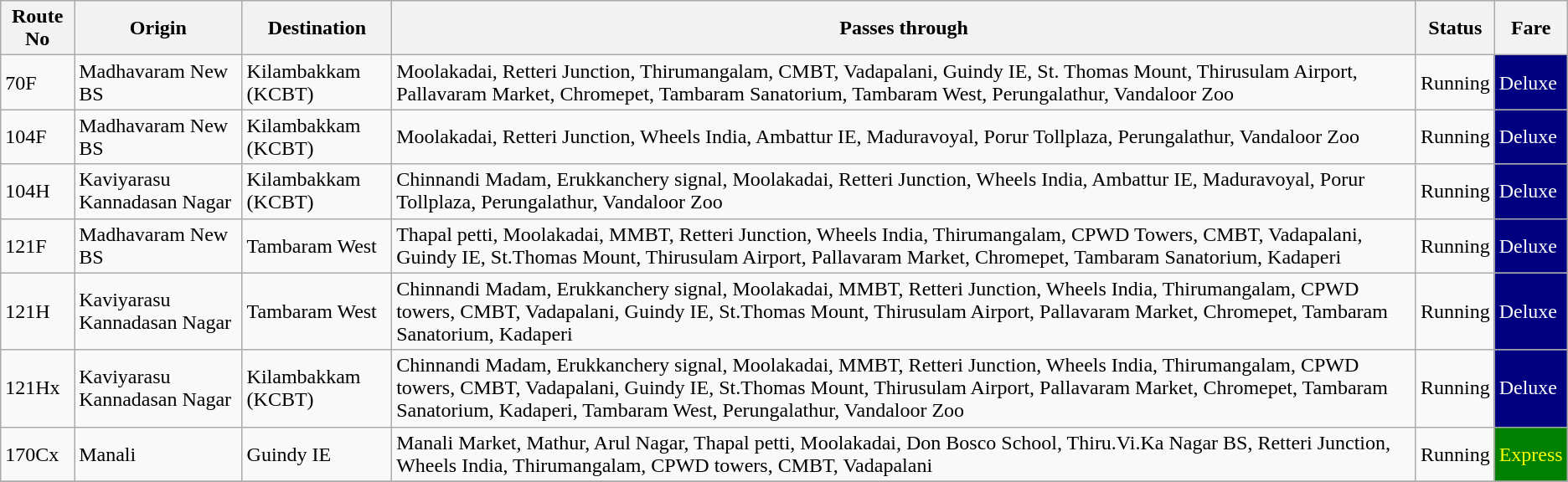<table class="wikitable sortable collapsable plainrowheaders">
<tr>
<th>Route No</th>
<th>Origin</th>
<th>Destination</th>
<th>Passes through</th>
<th>Status</th>
<th>Fare</th>
</tr>
<tr>
<td>70F</td>
<td>Madhavaram New BS</td>
<td>Kilambakkam (KCBT)</td>
<td>Moolakadai, Retteri Junction, Thirumangalam, CMBT, Vadapalani, Guindy IE, St. Thomas Mount, Thirusulam Airport, Pallavaram Market, Chromepet, Tambaram Sanatorium, Tambaram West, Perungalathur, Vandaloor Zoo</td>
<td>Running</td>
<td style="background:navy; color:white">Deluxe</td>
</tr>
<tr>
<td>104F</td>
<td>Madhavaram New BS</td>
<td>Kilambakkam (KCBT)</td>
<td>Moolakadai, Retteri Junction, Wheels India, Ambattur IE, Maduravoyal, Porur Tollplaza, Perungalathur, Vandaloor Zoo</td>
<td>Running</td>
<td style="background:navy; color:white">Deluxe</td>
</tr>
<tr>
<td>104H</td>
<td>Kaviyarasu Kannadasan Nagar</td>
<td>Kilambakkam (KCBT)</td>
<td>Chinnandi Madam, Erukkanchery signal, Moolakadai, Retteri Junction, Wheels India, Ambattur IE, Maduravoyal, Porur Tollplaza, Perungalathur, Vandaloor Zoo</td>
<td>Running</td>
<td style="background:navy; color:white">Deluxe</td>
</tr>
<tr>
<td>121F</td>
<td>Madhavaram New BS</td>
<td>Tambaram West</td>
<td>Thapal petti, Moolakadai, MMBT, Retteri Junction, Wheels India, Thirumangalam, CPWD Towers, CMBT, Vadapalani, Guindy IE, St.Thomas Mount, Thirusulam Airport, Pallavaram Market, Chromepet, Tambaram Sanatorium, Kadaperi</td>
<td>Running</td>
<td style="background:navy; color:white">Deluxe</td>
</tr>
<tr>
<td>121H</td>
<td>Kaviyarasu Kannadasan Nagar</td>
<td>Tambaram West</td>
<td>Chinnandi Madam, Erukkanchery signal, Moolakadai, MMBT, Retteri Junction, Wheels India, Thirumangalam, CPWD towers, CMBT, Vadapalani, Guindy IE, St.Thomas Mount, Thirusulam Airport, Pallavaram Market, Chromepet, Tambaram Sanatorium, Kadaperi</td>
<td>Running</td>
<td style="background:navy; color:white">Deluxe</td>
</tr>
<tr>
<td>121Hx</td>
<td>Kaviyarasu Kannadasan Nagar</td>
<td>Kilambakkam (KCBT)</td>
<td>Chinnandi Madam, Erukkanchery signal, Moolakadai, MMBT, Retteri Junction, Wheels India, Thirumangalam, CPWD towers, CMBT, Vadapalani, Guindy IE, St.Thomas Mount, Thirusulam Airport, Pallavaram Market, Chromepet, Tambaram Sanatorium, Kadaperi, Tambaram West, Perungalathur, Vandaloor Zoo</td>
<td>Running</td>
<td style="background:navy; color:white">Deluxe</td>
</tr>
<tr>
<td>170Cx</td>
<td>Manali</td>
<td>Guindy IE</td>
<td>Manali Market, Mathur, Arul Nagar, Thapal petti, Moolakadai, Don Bosco School, Thiru.Vi.Ka Nagar BS, Retteri Junction, Wheels India, Thirumangalam, CPWD towers, CMBT, Vadapalani</td>
<td>Running</td>
<td style="background:green; color:yellow">Express</td>
</tr>
<tr>
</tr>
</table>
